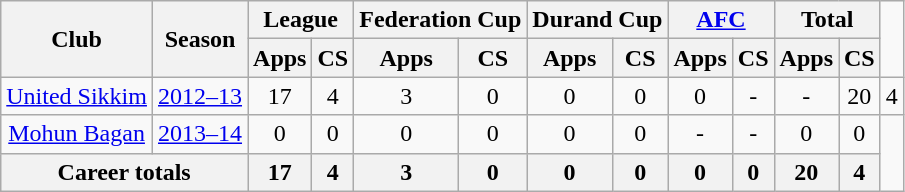<table class="wikitable" style="text-align: center;">
<tr>
<th rowspan="2">Club</th>
<th rowspan="2">Season</th>
<th colspan="2">League</th>
<th colspan="2">Federation Cup</th>
<th colspan="2">Durand Cup</th>
<th colspan="2"><a href='#'>AFC</a></th>
<th colspan="2">Total</th>
</tr>
<tr>
<th>Apps</th>
<th>CS</th>
<th>Apps</th>
<th>CS</th>
<th>Apps</th>
<th>CS</th>
<th>Apps</th>
<th>CS</th>
<th>Apps</th>
<th>CS</th>
</tr>
<tr>
<td rowspan="1" style="text-align:center;"><a href='#'>United Sikkim</a></td>
<td><a href='#'>2012–13</a></td>
<td>17</td>
<td>4</td>
<td>3</td>
<td>0</td>
<td>0</td>
<td>0</td>
<td>0</td>
<td>-</td>
<td>-</td>
<td>20</td>
<td>4</td>
</tr>
<tr>
<td><a href='#'>Mohun Bagan</a></td>
<td><a href='#'>2013–14</a></td>
<td>0</td>
<td>0</td>
<td>0</td>
<td>0</td>
<td>0</td>
<td>0</td>
<td>-</td>
<td>-</td>
<td>0</td>
<td>0</td>
</tr>
<tr>
<th colspan="2">Career totals</th>
<th>17</th>
<th>4</th>
<th>3</th>
<th>0</th>
<th>0</th>
<th>0</th>
<th>0</th>
<th>0</th>
<th>20</th>
<th>4</th>
</tr>
</table>
